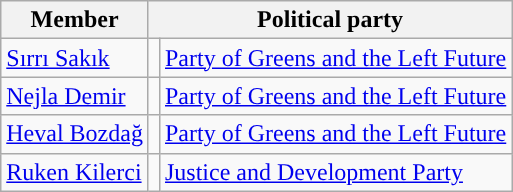<table class="wikitable sortable">
<tr>
<th>Member</th>
<th colspan="2">Political party</th>
</tr>
<tr>
<td><a href='#'>Sırrı Sakık</a></td>
<td style="background:"></td>
<td><a href='#'>Party of Greens and the Left Future</a></td>
</tr>
<tr>
<td><a href='#'>Nejla Demir</a></td>
<td style="background:"></td>
<td><a href='#'>Party of Greens and the Left Future</a></td>
</tr>
<tr>
<td><a href='#'>Heval Bozdağ</a></td>
<td style="background:"></td>
<td><a href='#'>Party of Greens and the Left Future</a></td>
</tr>
<tr>
<td><a href='#'>Ruken Kilerci</a></td>
<td style="background:"></td>
<td><a href='#'>Justice and Development Party</a></td>
</tr>
</table>
